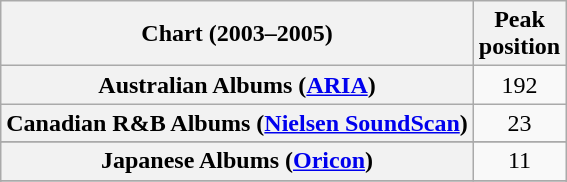<table class="wikitable sortable plainrowheaders" style="text-align:center">
<tr>
<th scope="col">Chart (2003–2005)</th>
<th scope="col">Peak<br>position</th>
</tr>
<tr>
<th scope="row">Australian Albums (<a href='#'>ARIA</a>)</th>
<td align="center">192</td>
</tr>
<tr>
<th scope="row">Canadian R&B Albums (<a href='#'>Nielsen SoundScan</a>)</th>
<td style="text-align:center;">23</td>
</tr>
<tr>
</tr>
<tr>
<th scope="row">Japanese Albums (<a href='#'>Oricon</a>)</th>
<td>11</td>
</tr>
<tr>
</tr>
<tr>
</tr>
<tr>
</tr>
<tr>
</tr>
<tr>
</tr>
</table>
